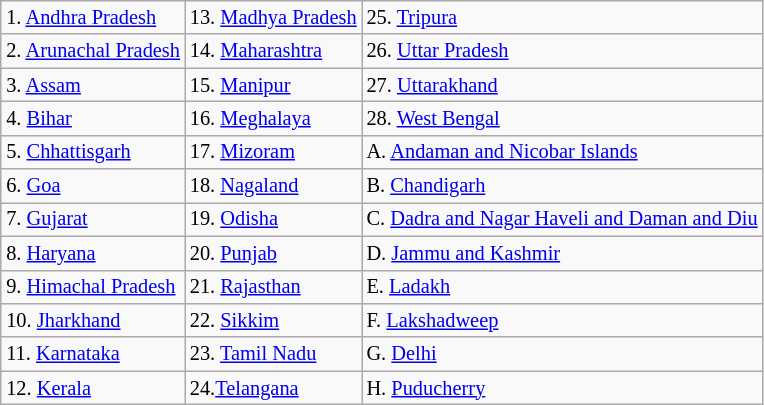<table class="wikitable sortable floatright" style="font-size:85%; text-align:right; margin:0 0 1.5em 1.5em;">
<tr>
<td style="text-align:left;">1. <a href='#'>Andhra Pradesh</a></td>
<td style="text-align:left;">13. <a href='#'>Madhya Pradesh</a></td>
<td style="text-align:left;">25. <a href='#'>Tripura</a></td>
</tr>
<tr>
<td style="text-align:left;">2. <a href='#'>Arunachal Pradesh</a></td>
<td style="text-align:left;">14. <a href='#'>Maharashtra</a></td>
<td style="text-align:left;">26. <a href='#'>Uttar Pradesh</a></td>
</tr>
<tr>
<td style="text-align:left;">3. <a href='#'>Assam</a></td>
<td style="text-align:left;">15. <a href='#'>Manipur</a></td>
<td style="text-align:left;">27. <a href='#'>Uttarakhand</a></td>
</tr>
<tr>
<td style="text-align:left;">4. <a href='#'>Bihar</a></td>
<td style="text-align:left;">16. <a href='#'>Meghalaya</a></td>
<td style="text-align:left;">28. <a href='#'>West Bengal</a></td>
</tr>
<tr>
<td style="text-align:left;">5. <a href='#'>Chhattisgarh</a></td>
<td style="text-align:left;">17. <a href='#'>Mizoram</a></td>
<td style="text-align:left;">A. <a href='#'>Andaman and Nicobar Islands</a></td>
</tr>
<tr>
<td style="text-align:left;">6. <a href='#'>Goa</a></td>
<td style="text-align:left;">18. <a href='#'>Nagaland</a></td>
<td style="text-align:left;">B. <a href='#'>Chandigarh</a></td>
</tr>
<tr>
<td style="text-align:left;">7. <a href='#'>Gujarat</a></td>
<td style="text-align:left;">19. <a href='#'>Odisha</a></td>
<td style="text-align:left;">C. <a href='#'>Dadra and Nagar Haveli and Daman and Diu</a></td>
</tr>
<tr>
<td style="text-align:left;">8. <a href='#'>Haryana</a></td>
<td style="text-align:left;">20. <a href='#'>Punjab</a></td>
<td style="text-align:left;">D. <a href='#'>Jammu and Kashmir</a></td>
</tr>
<tr>
<td style="text-align:left;">9. <a href='#'>Himachal Pradesh</a></td>
<td style="text-align:left;">21. <a href='#'>Rajasthan</a></td>
<td style="text-align:left;">E. <a href='#'>Ladakh</a></td>
</tr>
<tr>
<td style="text-align:left;">10. <a href='#'>Jharkhand</a></td>
<td style="text-align:left;">22. <a href='#'>Sikkim</a></td>
<td style="text-align:left;">F. <a href='#'>Lakshadweep</a></td>
</tr>
<tr>
<td style="text-align:left;">11. <a href='#'>Karnataka</a><br></td>
<td style="text-align:left;">23. <a href='#'>Tamil Nadu</a></td>
<td style="text-align:left;">G. <a href='#'>Delhi</a></td>
</tr>
<tr>
<td style="text-align:left;">12. <a href='#'>Kerala</a></td>
<td style="text-align:left;">24.<a href='#'>Telangana</a></td>
<td style="text-align:left;">H. <a href='#'>Puducherry</a></td>
</tr>
</table>
